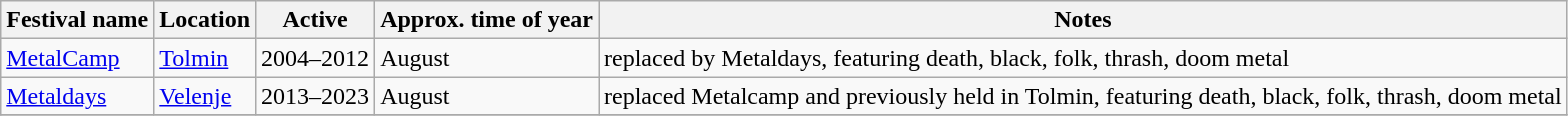<table class="wikitable sortable">
<tr>
<th>Festival name</th>
<th class="unsortable">Location</th>
<th>Active</th>
<th class="wikitable sortable">Approx. time of year</th>
<th class="unsortable">Notes</th>
</tr>
<tr>
<td><a href='#'>MetalCamp</a></td>
<td><a href='#'>Tolmin</a></td>
<td>2004–2012</td>
<td>August</td>
<td>replaced by Metaldays, featuring death, black, folk, thrash, doom metal</td>
</tr>
<tr>
<td><a href='#'>Metaldays</a></td>
<td><a href='#'>Velenje</a></td>
<td>2013–2023</td>
<td>August</td>
<td>replaced Metalcamp and previously held in Tolmin, featuring death, black, folk, thrash, doom metal</td>
</tr>
<tr>
</tr>
</table>
